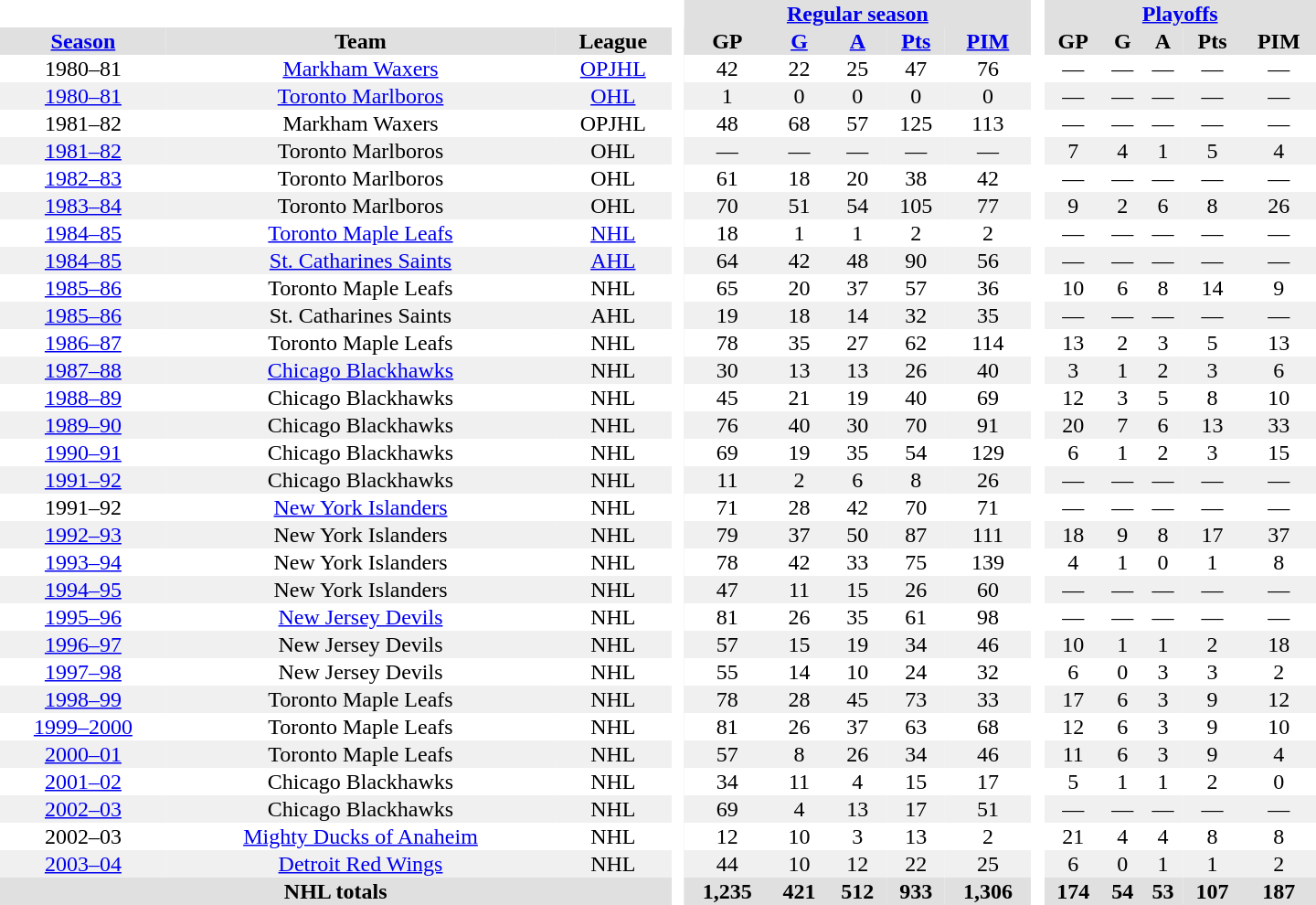<table border="0" cellpadding="1" cellspacing="0" style="text-align:center; width:60em">
<tr bgcolor="#e0e0e0">
<th colspan="3" bgcolor="#ffffff"> </th>
<th rowspan="99" bgcolor="#ffffff"> </th>
<th colspan="5"><a href='#'>Regular season</a></th>
<th rowspan="99" bgcolor="#ffffff"> </th>
<th colspan="5"><a href='#'>Playoffs</a></th>
</tr>
<tr bgcolor="#e0e0e0">
<th><a href='#'>Season</a></th>
<th>Team</th>
<th>League</th>
<th>GP</th>
<th><a href='#'>G</a></th>
<th><a href='#'>A</a></th>
<th><a href='#'>Pts</a></th>
<th><a href='#'>PIM</a></th>
<th>GP</th>
<th>G</th>
<th>A</th>
<th>Pts</th>
<th>PIM</th>
</tr>
<tr>
<td>1980–81</td>
<td><a href='#'>Markham Waxers</a></td>
<td><a href='#'>OPJHL</a></td>
<td>42</td>
<td>22</td>
<td>25</td>
<td>47</td>
<td>76</td>
<td>—</td>
<td>—</td>
<td>—</td>
<td>—</td>
<td>—</td>
</tr>
<tr bgcolor="#f0f0f0">
<td><a href='#'>1980–81</a></td>
<td><a href='#'>Toronto Marlboros</a></td>
<td><a href='#'>OHL</a></td>
<td>1</td>
<td>0</td>
<td>0</td>
<td>0</td>
<td>0</td>
<td>—</td>
<td>—</td>
<td>—</td>
<td>—</td>
<td>—</td>
</tr>
<tr>
<td>1981–82</td>
<td>Markham Waxers</td>
<td>OPJHL</td>
<td>48</td>
<td>68</td>
<td>57</td>
<td>125</td>
<td>113</td>
<td>—</td>
<td>—</td>
<td>—</td>
<td>—</td>
<td>—</td>
</tr>
<tr bgcolor="#f0f0f0">
<td><a href='#'>1981–82</a></td>
<td>Toronto Marlboros</td>
<td>OHL</td>
<td>—</td>
<td>—</td>
<td>—</td>
<td>—</td>
<td>—</td>
<td>7</td>
<td>4</td>
<td>1</td>
<td>5</td>
<td>4</td>
</tr>
<tr>
<td><a href='#'>1982–83</a></td>
<td>Toronto Marlboros</td>
<td>OHL</td>
<td>61</td>
<td>18</td>
<td>20</td>
<td>38</td>
<td>42</td>
<td>—</td>
<td>—</td>
<td>—</td>
<td>—</td>
<td>—</td>
</tr>
<tr bgcolor="#f0f0f0">
<td><a href='#'>1983–84</a></td>
<td>Toronto Marlboros</td>
<td>OHL</td>
<td>70</td>
<td>51</td>
<td>54</td>
<td>105</td>
<td>77</td>
<td>9</td>
<td>2</td>
<td>6</td>
<td>8</td>
<td>26</td>
</tr>
<tr>
<td><a href='#'>1984–85</a></td>
<td><a href='#'>Toronto Maple Leafs</a></td>
<td><a href='#'>NHL</a></td>
<td>18</td>
<td>1</td>
<td>1</td>
<td>2</td>
<td>2</td>
<td>—</td>
<td>—</td>
<td>—</td>
<td>—</td>
<td>—</td>
</tr>
<tr bgcolor="#f0f0f0">
<td><a href='#'>1984–85</a></td>
<td><a href='#'>St. Catharines Saints</a></td>
<td><a href='#'>AHL</a></td>
<td>64</td>
<td>42</td>
<td>48</td>
<td>90</td>
<td>56</td>
<td>—</td>
<td>—</td>
<td>—</td>
<td>—</td>
<td>—</td>
</tr>
<tr>
<td><a href='#'>1985–86</a></td>
<td>Toronto Maple Leafs</td>
<td>NHL</td>
<td>65</td>
<td>20</td>
<td>37</td>
<td>57</td>
<td>36</td>
<td>10</td>
<td>6</td>
<td>8</td>
<td>14</td>
<td>9</td>
</tr>
<tr bgcolor="#f0f0f0">
<td><a href='#'>1985–86</a></td>
<td>St. Catharines Saints</td>
<td>AHL</td>
<td>19</td>
<td>18</td>
<td>14</td>
<td>32</td>
<td>35</td>
<td>—</td>
<td>—</td>
<td>—</td>
<td>—</td>
<td>—</td>
</tr>
<tr>
<td><a href='#'>1986–87</a></td>
<td>Toronto Maple Leafs</td>
<td>NHL</td>
<td>78</td>
<td>35</td>
<td>27</td>
<td>62</td>
<td>114</td>
<td>13</td>
<td>2</td>
<td>3</td>
<td>5</td>
<td>13</td>
</tr>
<tr bgcolor="#f0f0f0">
<td><a href='#'>1987–88</a></td>
<td><a href='#'>Chicago Blackhawks</a></td>
<td>NHL</td>
<td>30</td>
<td>13</td>
<td>13</td>
<td>26</td>
<td>40</td>
<td>3</td>
<td>1</td>
<td>2</td>
<td>3</td>
<td>6</td>
</tr>
<tr>
<td><a href='#'>1988–89</a></td>
<td>Chicago Blackhawks</td>
<td>NHL</td>
<td>45</td>
<td>21</td>
<td>19</td>
<td>40</td>
<td>69</td>
<td>12</td>
<td>3</td>
<td>5</td>
<td>8</td>
<td>10</td>
</tr>
<tr bgcolor="#f0f0f0">
<td><a href='#'>1989–90</a></td>
<td>Chicago Blackhawks</td>
<td>NHL</td>
<td>76</td>
<td>40</td>
<td>30</td>
<td>70</td>
<td>91</td>
<td>20</td>
<td>7</td>
<td>6</td>
<td>13</td>
<td>33</td>
</tr>
<tr>
<td><a href='#'>1990–91</a></td>
<td>Chicago Blackhawks</td>
<td>NHL</td>
<td>69</td>
<td>19</td>
<td>35</td>
<td>54</td>
<td>129</td>
<td>6</td>
<td>1</td>
<td>2</td>
<td>3</td>
<td>15</td>
</tr>
<tr bgcolor="#f0f0f0">
<td><a href='#'>1991–92</a></td>
<td>Chicago Blackhawks</td>
<td>NHL</td>
<td>11</td>
<td>2</td>
<td>6</td>
<td>8</td>
<td>26</td>
<td>—</td>
<td>—</td>
<td>—</td>
<td>—</td>
<td>—</td>
</tr>
<tr>
<td>1991–92</td>
<td><a href='#'>New York Islanders</a></td>
<td>NHL</td>
<td>71</td>
<td>28</td>
<td>42</td>
<td>70</td>
<td>71</td>
<td>—</td>
<td>—</td>
<td>—</td>
<td>—</td>
<td>—</td>
</tr>
<tr bgcolor="#f0f0f0">
<td><a href='#'>1992–93</a></td>
<td>New York Islanders</td>
<td>NHL</td>
<td>79</td>
<td>37</td>
<td>50</td>
<td>87</td>
<td>111</td>
<td>18</td>
<td>9</td>
<td>8</td>
<td>17</td>
<td>37</td>
</tr>
<tr>
<td><a href='#'>1993–94</a></td>
<td>New York Islanders</td>
<td>NHL</td>
<td>78</td>
<td>42</td>
<td>33</td>
<td>75</td>
<td>139</td>
<td>4</td>
<td>1</td>
<td>0</td>
<td>1</td>
<td>8</td>
</tr>
<tr bgcolor="#f0f0f0">
<td><a href='#'>1994–95</a></td>
<td>New York Islanders</td>
<td>NHL</td>
<td>47</td>
<td>11</td>
<td>15</td>
<td>26</td>
<td>60</td>
<td>—</td>
<td>—</td>
<td>—</td>
<td>—</td>
<td>—</td>
</tr>
<tr>
<td><a href='#'>1995–96</a></td>
<td><a href='#'>New Jersey Devils</a></td>
<td>NHL</td>
<td>81</td>
<td>26</td>
<td>35</td>
<td>61</td>
<td>98</td>
<td>—</td>
<td>—</td>
<td>—</td>
<td>—</td>
<td>—</td>
</tr>
<tr bgcolor="#f0f0f0">
<td><a href='#'>1996–97</a></td>
<td>New Jersey Devils</td>
<td>NHL</td>
<td>57</td>
<td>15</td>
<td>19</td>
<td>34</td>
<td>46</td>
<td>10</td>
<td>1</td>
<td>1</td>
<td>2</td>
<td>18</td>
</tr>
<tr>
<td><a href='#'>1997–98</a></td>
<td>New Jersey Devils</td>
<td>NHL</td>
<td>55</td>
<td>14</td>
<td>10</td>
<td>24</td>
<td>32</td>
<td>6</td>
<td>0</td>
<td>3</td>
<td>3</td>
<td>2</td>
</tr>
<tr bgcolor="#f0f0f0">
<td><a href='#'>1998–99</a></td>
<td>Toronto Maple Leafs</td>
<td>NHL</td>
<td>78</td>
<td>28</td>
<td>45</td>
<td>73</td>
<td>33</td>
<td>17</td>
<td>6</td>
<td>3</td>
<td>9</td>
<td>12</td>
</tr>
<tr>
<td><a href='#'>1999–2000</a></td>
<td>Toronto Maple Leafs</td>
<td>NHL</td>
<td>81</td>
<td>26</td>
<td>37</td>
<td>63</td>
<td>68</td>
<td>12</td>
<td>6</td>
<td>3</td>
<td>9</td>
<td>10</td>
</tr>
<tr bgcolor="#f0f0f0">
<td><a href='#'>2000–01</a></td>
<td>Toronto Maple Leafs</td>
<td>NHL</td>
<td>57</td>
<td>8</td>
<td>26</td>
<td>34</td>
<td>46</td>
<td>11</td>
<td>6</td>
<td>3</td>
<td>9</td>
<td>4</td>
</tr>
<tr>
<td><a href='#'>2001–02</a></td>
<td>Chicago Blackhawks</td>
<td>NHL</td>
<td>34</td>
<td>11</td>
<td>4</td>
<td>15</td>
<td>17</td>
<td>5</td>
<td>1</td>
<td>1</td>
<td>2</td>
<td>0</td>
</tr>
<tr bgcolor="#f0f0f0">
<td><a href='#'>2002–03</a></td>
<td>Chicago Blackhawks</td>
<td>NHL</td>
<td>69</td>
<td>4</td>
<td>13</td>
<td>17</td>
<td>51</td>
<td>—</td>
<td>—</td>
<td>—</td>
<td>—</td>
<td>—</td>
</tr>
<tr>
<td>2002–03</td>
<td><a href='#'>Mighty Ducks of Anaheim</a></td>
<td>NHL</td>
<td>12</td>
<td>10</td>
<td>3</td>
<td>13</td>
<td>2</td>
<td>21</td>
<td>4</td>
<td>4</td>
<td>8</td>
<td>8</td>
</tr>
<tr bgcolor="#f0f0f0">
<td><a href='#'>2003–04</a></td>
<td><a href='#'>Detroit Red Wings</a></td>
<td>NHL</td>
<td>44</td>
<td>10</td>
<td>12</td>
<td>22</td>
<td>25</td>
<td>6</td>
<td>0</td>
<td>1</td>
<td>1</td>
<td>2</td>
</tr>
<tr bgcolor="#e0e0e0">
<th colspan="3">NHL totals</th>
<th>1,235</th>
<th>421</th>
<th>512</th>
<th>933</th>
<th>1,306</th>
<th>174</th>
<th>54</th>
<th>53</th>
<th>107</th>
<th>187</th>
</tr>
</table>
